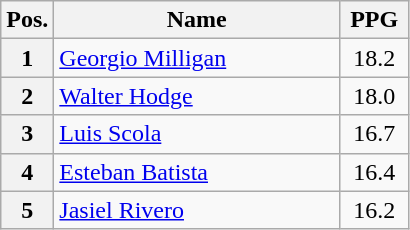<table class=wikitable style="text-align:center;">
<tr>
<th width="13%">Pos.</th>
<th width="70%">Name</th>
<th width="17%">PPG</th>
</tr>
<tr>
<th>1</th>
<td align=left> <a href='#'>Georgio Milligan</a></td>
<td>18.2</td>
</tr>
<tr>
<th>2</th>
<td align=left> <a href='#'>Walter Hodge</a></td>
<td>18.0</td>
</tr>
<tr>
<th>3</th>
<td align=left> <a href='#'>Luis Scola</a></td>
<td>16.7</td>
</tr>
<tr>
<th>4</th>
<td align=left> <a href='#'>Esteban Batista</a></td>
<td>16.4</td>
</tr>
<tr>
<th>5</th>
<td align=left> <a href='#'>Jasiel Rivero</a></td>
<td>16.2</td>
</tr>
</table>
